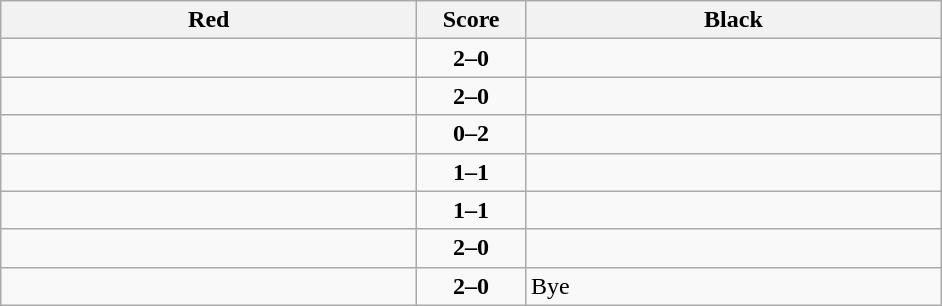<table class="wikitable" style="text-align: center;">
<tr>
<th align="right" width="270">Red</th>
<th width="65">Score</th>
<th align="left" width="270">Black</th>
</tr>
<tr>
<td align=left><strong></strong></td>
<td align=center><strong>2–0</strong></td>
<td align=left></td>
</tr>
<tr>
<td align=left><strong></strong></td>
<td align=center><strong>2–0</strong></td>
<td align=left></td>
</tr>
<tr>
<td align=left></td>
<td align=center><strong>0–2</strong></td>
<td align=left><strong></strong></td>
</tr>
<tr>
<td align=left></td>
<td align=center><strong>1–1</strong></td>
<td align=left></td>
</tr>
<tr>
<td align=left></td>
<td align=center><strong>1–1</strong></td>
<td align=left></td>
</tr>
<tr>
<td align=left><strong></strong></td>
<td align=center><strong>2–0</strong></td>
<td align=left></td>
</tr>
<tr>
<td align=left><strong></strong></td>
<td align=center><strong>2–0</strong></td>
<td align=left>Bye</td>
</tr>
</table>
